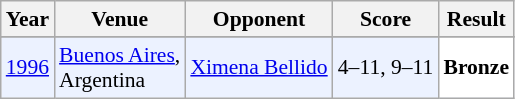<table class="sortable wikitable" style="font-size:90%;">
<tr>
<th>Year</th>
<th>Venue</th>
<th>Opponent</th>
<th>Score</th>
<th>Result</th>
</tr>
<tr>
</tr>
<tr style="background:#ECF2FF">
<td align="center"><a href='#'>1996</a></td>
<td align="left"><a href='#'>Buenos Aires</a>,<br> Argentina</td>
<td align="left"> <a href='#'>Ximena Bellido</a></td>
<td align="left">4–11, 9–11</td>
<td style="text-align:left; background:white"> <strong>Bronze</strong></td>
</tr>
</table>
